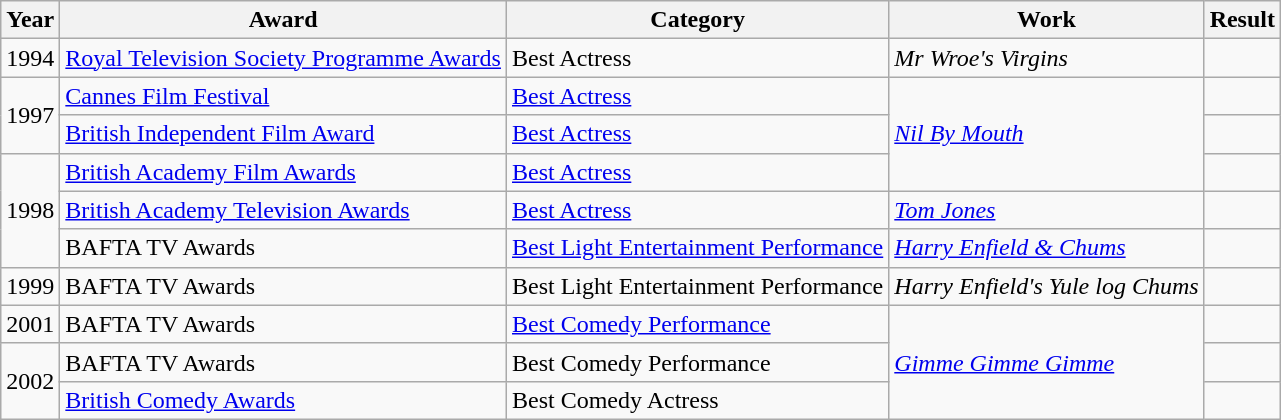<table class="wikitable">
<tr>
<th>Year</th>
<th>Award</th>
<th>Category</th>
<th>Work</th>
<th>Result</th>
</tr>
<tr>
<td>1994</td>
<td><a href='#'>Royal Television Society Programme Awards</a></td>
<td>Best Actress</td>
<td><em>Mr Wroe's Virgins</em></td>
<td></td>
</tr>
<tr>
<td rowspan="2">1997</td>
<td><a href='#'>Cannes Film Festival</a></td>
<td><a href='#'>Best Actress</a></td>
<td rowspan="3"><em><a href='#'>Nil By Mouth</a></em></td>
<td></td>
</tr>
<tr>
<td><a href='#'>British Independent Film Award</a></td>
<td><a href='#'>Best Actress</a></td>
<td></td>
</tr>
<tr>
<td rowspan="3">1998</td>
<td><a href='#'>British Academy Film Awards</a></td>
<td><a href='#'>Best Actress</a></td>
<td></td>
</tr>
<tr>
<td><a href='#'>British Academy Television Awards</a></td>
<td><a href='#'>Best Actress</a></td>
<td><em><a href='#'>Tom Jones</a></em></td>
<td></td>
</tr>
<tr>
<td>BAFTA TV Awards</td>
<td><a href='#'>Best Light Entertainment Performance</a></td>
<td><em><a href='#'>Harry Enfield & Chums</a></em></td>
<td></td>
</tr>
<tr>
<td>1999</td>
<td>BAFTA TV Awards</td>
<td>Best Light Entertainment Performance</td>
<td><em>Harry Enfield's Yule log Chums</em></td>
<td></td>
</tr>
<tr>
<td>2001</td>
<td>BAFTA TV Awards</td>
<td><a href='#'>Best Comedy Performance</a></td>
<td rowspan="3"><em><a href='#'>Gimme Gimme Gimme</a></em></td>
<td></td>
</tr>
<tr>
<td rowspan="2">2002</td>
<td>BAFTA TV Awards</td>
<td>Best Comedy Performance</td>
<td></td>
</tr>
<tr>
<td><a href='#'>British Comedy Awards</a></td>
<td>Best Comedy Actress</td>
<td></td>
</tr>
</table>
